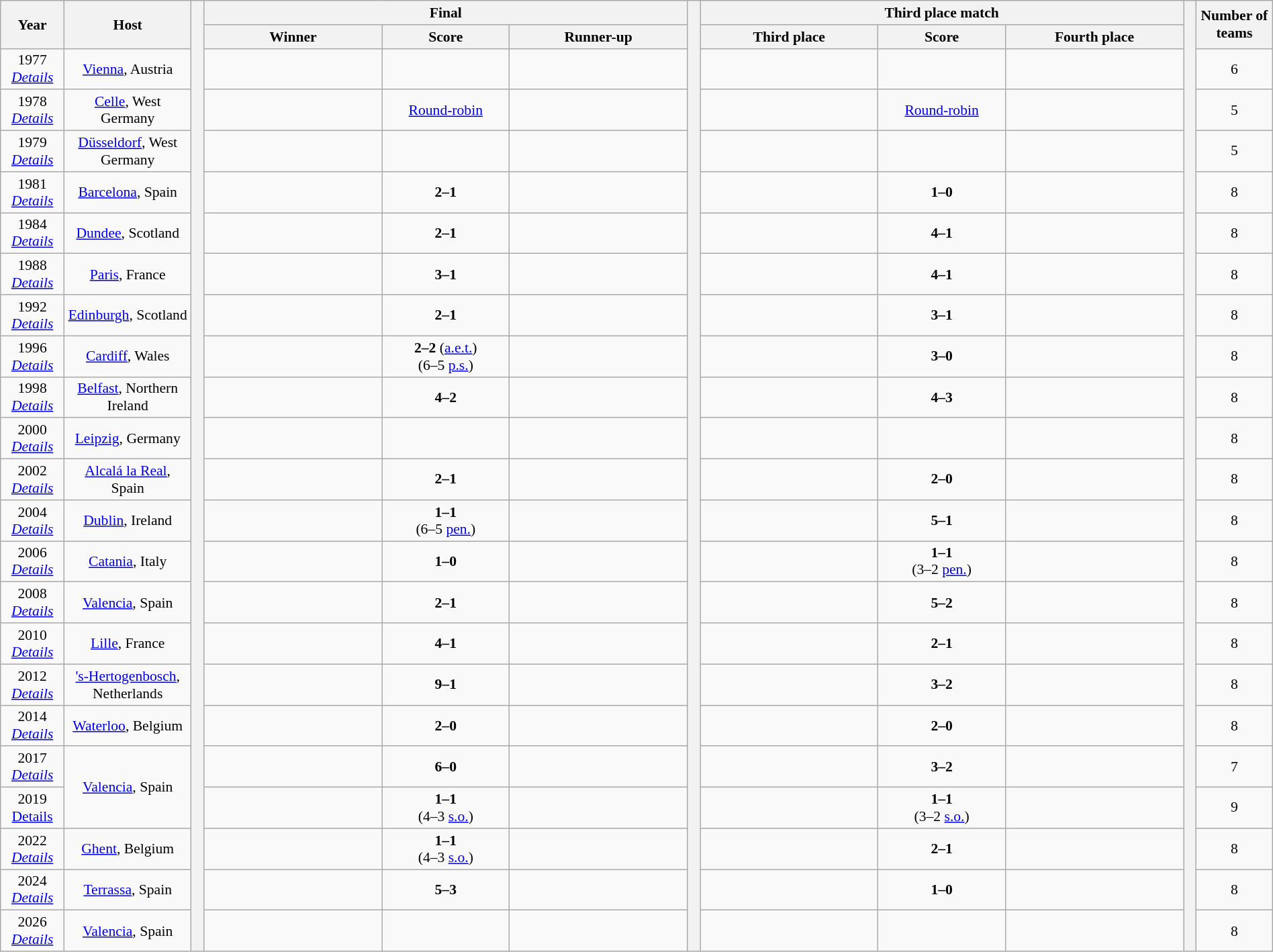<table class="wikitable" style="text-align:center;width:100%; font-size:90%;">
<tr>
<th rowspan=2 width=5%>Year</th>
<th rowspan=2 width=10%>Host</th>
<th width=1% rowspan=24></th>
<th colspan=3>Final</th>
<th width=1% rowspan=24></th>
<th colspan=3>Third place match</th>
<th width=1% rowspan=24></th>
<th width=6% rowspan=2>Number of teams</th>
</tr>
<tr>
<th width=14%>Winner</th>
<th width=10%>Score</th>
<th width=14%>Runner-up</th>
<th width=14%>Third place</th>
<th width=10%>Score</th>
<th width=14%>Fourth place</th>
</tr>
<tr>
<td>1977<br><em><a href='#'>Details</a></em></td>
<td><a href='#'>Vienna</a>, Austria</td>
<td><strong></strong></td>
<td></td>
<td></td>
<td></td>
<td></td>
<td></td>
<td>6</td>
</tr>
<tr>
<td>1978<br><em><a href='#'>Details</a></em></td>
<td><a href='#'>Celle</a>, West Germany</td>
<td><strong></strong></td>
<td><a href='#'>Round-robin</a></td>
<td></td>
<td></td>
<td><a href='#'>Round-robin</a></td>
<td></td>
<td>5</td>
</tr>
<tr>
<td>1979<br><em><a href='#'>Details</a></em></td>
<td><a href='#'>Düsseldorf</a>, West Germany</td>
<td><strong></strong></td>
<td></td>
<td></td>
<td></td>
<td></td>
<td></td>
<td>5</td>
</tr>
<tr>
<td>1981<br><em><a href='#'>Details</a></em></td>
<td><a href='#'>Barcelona</a>, Spain</td>
<td><strong></strong></td>
<td><strong>2–1</strong></td>
<td></td>
<td></td>
<td><strong>1–0</strong></td>
<td></td>
<td>8</td>
</tr>
<tr>
<td>1984<br><em><a href='#'>Details</a></em></td>
<td><a href='#'>Dundee</a>, Scotland</td>
<td><strong></strong></td>
<td><strong>2–1</strong></td>
<td></td>
<td></td>
<td><strong>4–1</strong></td>
<td></td>
<td>8</td>
</tr>
<tr>
<td>1988<br><em><a href='#'>Details</a></em></td>
<td><a href='#'>Paris</a>, France</td>
<td><strong></strong></td>
<td><strong>3–1</strong></td>
<td></td>
<td></td>
<td><strong>4–1</strong></td>
<td></td>
<td>8</td>
</tr>
<tr>
<td>1992<br><em><a href='#'>Details</a></em></td>
<td><a href='#'>Edinburgh</a>, Scotland</td>
<td><strong></strong></td>
<td><strong>2–1</strong></td>
<td></td>
<td></td>
<td><strong>3–1</strong></td>
<td></td>
<td>8</td>
</tr>
<tr>
<td>1996<br><em><a href='#'>Details</a></em></td>
<td><a href='#'>Cardiff</a>, Wales</td>
<td><strong></strong></td>
<td><strong>2–2</strong> (<a href='#'>a.e.t.</a>)<br>(6–5 <a href='#'>p.s.</a>)</td>
<td></td>
<td></td>
<td><strong>3–0</strong></td>
<td></td>
<td>8</td>
</tr>
<tr>
<td>1998<br><em><a href='#'>Details</a></em></td>
<td><a href='#'>Belfast</a>, Northern Ireland</td>
<td><strong></strong></td>
<td><strong>4–2</strong></td>
<td></td>
<td></td>
<td><strong>4–3</strong></td>
<td></td>
<td>8</td>
</tr>
<tr>
<td>2000<br><em><a href='#'>Details</a></em></td>
<td><a href='#'>Leipzig</a>, Germany</td>
<td><strong></strong></td>
<td></td>
<td></td>
<td></td>
<td></td>
<td></td>
<td>8</td>
</tr>
<tr>
<td>2002<br><em><a href='#'>Details</a></em></td>
<td><a href='#'>Alcalá la Real</a>, Spain</td>
<td><strong></strong></td>
<td><strong>2–1</strong></td>
<td></td>
<td></td>
<td><strong>2–0</strong></td>
<td></td>
<td>8</td>
</tr>
<tr>
<td>2004<br><em><a href='#'>Details</a></em></td>
<td><a href='#'>Dublin</a>, Ireland</td>
<td><strong></strong></td>
<td><strong>1–1</strong><br>(6–5 <a href='#'>pen.</a>)</td>
<td></td>
<td></td>
<td><strong>5–1</strong></td>
<td></td>
<td>8</td>
</tr>
<tr>
<td>2006<br><em><a href='#'>Details</a></em></td>
<td><a href='#'>Catania</a>, Italy</td>
<td><strong></strong></td>
<td><strong>1–0</strong></td>
<td></td>
<td></td>
<td><strong>1–1</strong><br>(3–2 <a href='#'>pen.</a>)</td>
<td></td>
<td>8</td>
</tr>
<tr>
<td>2008<br><em><a href='#'>Details</a></em></td>
<td><a href='#'>Valencia</a>, Spain</td>
<td><strong></strong></td>
<td><strong>2–1</strong></td>
<td></td>
<td></td>
<td><strong>5–2</strong></td>
<td></td>
<td>8</td>
</tr>
<tr>
<td>2010<br><em><a href='#'>Details</a></em></td>
<td><a href='#'>Lille</a>, France</td>
<td><strong></strong></td>
<td><strong>4–1</strong></td>
<td></td>
<td></td>
<td><strong>2–1</strong></td>
<td></td>
<td>8</td>
</tr>
<tr>
<td>2012<br><em><a href='#'>Details</a></em></td>
<td><a href='#'>'s-Hertogenbosch</a>, Netherlands</td>
<td><strong></strong></td>
<td><strong>9–1</strong></td>
<td></td>
<td></td>
<td><strong>3–2</strong></td>
<td></td>
<td>8</td>
</tr>
<tr>
<td>2014<br><em><a href='#'>Details</a></em></td>
<td><a href='#'>Waterloo</a>, Belgium</td>
<td><strong></strong></td>
<td><strong>2–0</strong></td>
<td></td>
<td></td>
<td><strong>2–0</strong></td>
<td></td>
<td>8</td>
</tr>
<tr>
<td>2017<br><em><a href='#'>Details</a></em></td>
<td rowspan=2><a href='#'>Valencia</a>, Spain</td>
<td><strong></strong></td>
<td><strong>6–0</strong></td>
<td></td>
<td></td>
<td><strong>3–2</strong></td>
<td></td>
<td>7</td>
</tr>
<tr>
<td>2019<br><a href='#'>Details</a></td>
<td><strong></strong></td>
<td><strong>1–1</strong><br>(4–3 <a href='#'>s.o.</a>)</td>
<td></td>
<td></td>
<td><strong>1–1</strong><br>(3–2 <a href='#'>s.o.</a>)</td>
<td></td>
<td>9</td>
</tr>
<tr>
<td>2022<br><em><a href='#'>Details</a></em></td>
<td><a href='#'>Ghent</a>, Belgium</td>
<td><strong></strong></td>
<td><strong>1–1</strong><br>(4–3 <a href='#'>s.o.</a>)</td>
<td></td>
<td></td>
<td><strong>2–1</strong></td>
<td></td>
<td>8</td>
</tr>
<tr>
<td>2024<br><em><a href='#'>Details</a></em></td>
<td><a href='#'>Terrassa</a>, Spain</td>
<td><strong></strong></td>
<td><strong>5–3</strong></td>
<td></td>
<td></td>
<td><strong>1–0</strong></td>
<td></td>
<td>8</td>
</tr>
<tr>
<td>2026<br><em><a href='#'>Details</a></em></td>
<td><a href='#'>Valencia</a>, Spain</td>
<td></td>
<td></td>
<td></td>
<td></td>
<td></td>
<td></td>
<td>8</td>
</tr>
</table>
